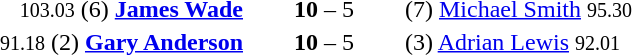<table style="text-align:center">
<tr>
<th width=223></th>
<th width=100></th>
<th width=223></th>
</tr>
<tr>
<td align=right><small><span>103.03</span></small> (6) <strong><a href='#'>James Wade</a></strong> </td>
<td><strong>10</strong> – 5</td>
<td align=left>(7)  <a href='#'>Michael Smith</a> <small><span>95.30</span></small></td>
</tr>
<tr>
<td align=right><small><span>91.18</span></small> (2) <strong><a href='#'>Gary Anderson</a></strong> </td>
<td><strong>10</strong> – 5</td>
<td align=left>(3)  <a href='#'>Adrian Lewis</a> <small><span>92.01</span></small></td>
</tr>
</table>
